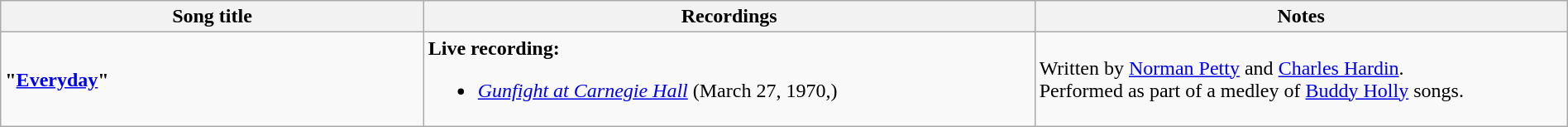<table class="wikitable" width="100%">
<tr>
<th width="27%">Song title</th>
<th width="39%">Recordings</th>
<th width="34%">Notes</th>
</tr>
<tr>
<td><strong>"<a href='#'>Everyday</a>"</strong></td>
<td><strong>Live recording:</strong><br><ul><li><em><a href='#'>Gunfight at Carnegie Hall</a></em> (March 27, 1970,)</li></ul></td>
<td>Written by <a href='#'>Norman Petty</a> and <a href='#'>Charles Hardin</a>.<br>Performed as part of a medley of <a href='#'>Buddy Holly</a> songs.</td>
</tr>
</table>
